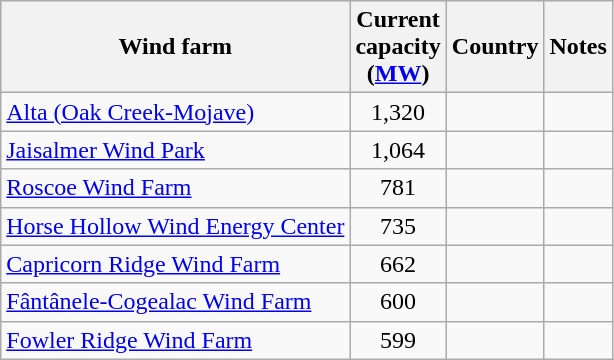<table class="wikitable">
<tr>
<th>Wind farm</th>
<th>Current<br>capacity<br>(<a href='#'>MW</a>)</th>
<th>Country</th>
<th>Notes</th>
</tr>
<tr>
<td><a href='#'>Alta (Oak Creek-Mojave)</a></td>
<td align=center>1,320</td>
<td></td>
<td></td>
</tr>
<tr>
<td><a href='#'>Jaisalmer Wind Park</a></td>
<td align=center>1,064</td>
<td></td>
<td></td>
</tr>
<tr>
<td><a href='#'>Roscoe Wind Farm</a></td>
<td align=center>781</td>
<td></td>
<td></td>
</tr>
<tr>
<td><a href='#'>Horse Hollow Wind Energy Center</a></td>
<td align=center>735</td>
<td></td>
<td></td>
</tr>
<tr>
<td><a href='#'>Capricorn Ridge Wind Farm</a></td>
<td align=center>662</td>
<td></td>
<td></td>
</tr>
<tr>
<td><a href='#'>Fântânele-Cogealac Wind Farm</a></td>
<td align=center>600</td>
<td></td>
<td></td>
</tr>
<tr>
<td><a href='#'>Fowler Ridge Wind Farm</a></td>
<td align=center>599</td>
<td></td>
<td></td>
</tr>
</table>
